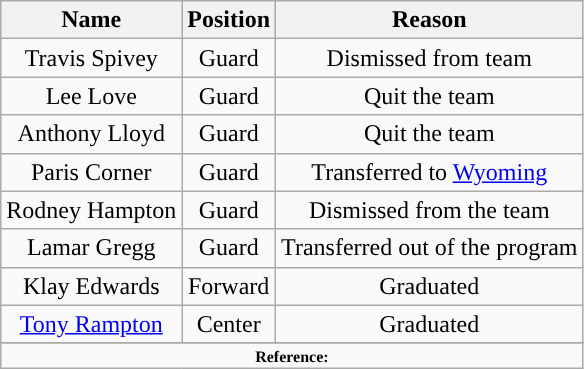<table class="wikitable" style="text-align: center">
<tr align=center>
<th>Name</th>
<th>Position</th>
<th>Reason</th>
</tr>
<tr>
<td>Travis Spivey</td>
<td>Guard</td>
<td>Dismissed from team</td>
</tr>
<tr>
<td>Lee Love</td>
<td>Guard</td>
<td>Quit the team</td>
</tr>
<tr>
<td>Anthony Lloyd</td>
<td>Guard</td>
<td>Quit the team</td>
</tr>
<tr>
<td>Paris Corner</td>
<td>Guard</td>
<td>Transferred to <a href='#'>Wyoming</a></td>
</tr>
<tr>
<td>Rodney Hampton</td>
<td>Guard</td>
<td>Dismissed from the team</td>
</tr>
<tr>
<td>Lamar Gregg</td>
<td>Guard</td>
<td>Transferred out of the program</td>
</tr>
<tr>
<td>Klay Edwards</td>
<td>Forward</td>
<td>Graduated</td>
</tr>
<tr>
<td><a href='#'>Tony Rampton</a></td>
<td>Center</td>
<td>Graduated</td>
</tr>
<tr>
</tr>
<tr>
<td colspan="6"  style="font-size:8pt; text-align:center;"><strong>Reference:</strong></td>
</tr>
</table>
